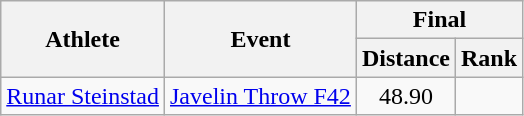<table class="wikitable">
<tr>
<th rowspan="2">Athlete</th>
<th rowspan="2">Event</th>
<th colspan="2">Final</th>
</tr>
<tr>
<th>Distance</th>
<th>Rank</th>
</tr>
<tr align=center>
<td align=left><a href='#'>Runar Steinstad</a></td>
<td align=left><a href='#'>Javelin Throw F42</a></td>
<td>48.90</td>
<td></td>
</tr>
</table>
